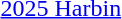<table>
<tr>
<td><a href='#'>2025 Harbin</a></td>
<td></td>
<td></td>
<td></td>
</tr>
</table>
